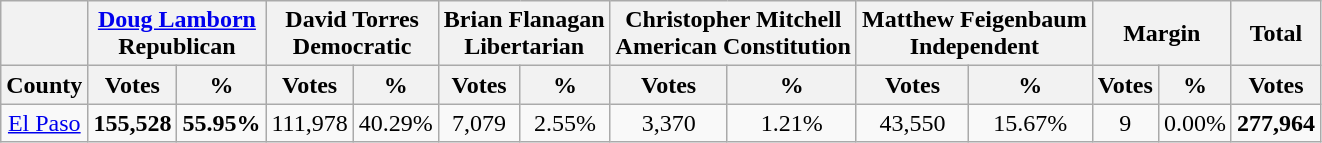<table class="wikitable sortable" style="text-align:center">
<tr>
<th></th>
<th style="text-align:center;" colspan="2"><a href='#'>Doug Lamborn</a><br>Republican</th>
<th style="text-align:center;" colspan="2">David Torres<br>Democratic</th>
<th style="text-align:center;" colspan="2">Brian Flanagan<br>Libertarian</th>
<th style="text-align:center;" colspan="2">Christopher Mitchell<br>American Constitution</th>
<th style="text-align:center;" colspan="2">Matthew Feigenbaum<br>Independent</th>
<th style="text-align:center;" colspan="2">Margin</th>
<th style="text-align:center;">Total</th>
</tr>
<tr>
<th align=center>County</th>
<th style="text-align:center;" data-sort-type="number">Votes</th>
<th style="text-align:center;" data-sort-type="number">%</th>
<th style="text-align:center;" data-sort-type="number">Votes</th>
<th style="text-align:center;" data-sort-type="number">%</th>
<th style="text-align:center;" data-sort-type="number">Votes</th>
<th style="text-align:center;" data-sort-type="number">%</th>
<th style="text-align:center;" data-sort-type="number">Votes</th>
<th style="text-align:center;" data-sort-type="number">%</th>
<th style="text-align:center;" data-sort-type="number">Votes</th>
<th style="text-align:center;" data-sort-type="number">%</th>
<th style="text-align:center;" data-sort-type="number">Votes</th>
<th style="text-align:center;" data-sort-type="number">%</th>
<th style="text-align:center;" data-sort-type="number">Votes</th>
</tr>
<tr>
<td align=center><a href='#'>El Paso</a></td>
<td><strong>155,528</strong></td>
<td><strong>55.95%</strong></td>
<td>111,978</td>
<td>40.29%</td>
<td>7,079</td>
<td>2.55%</td>
<td>3,370</td>
<td>1.21%</td>
<td>43,550</td>
<td>15.67%</td>
<td>9</td>
<td>0.00%</td>
<td><strong>277,964</strong></td>
</tr>
</table>
